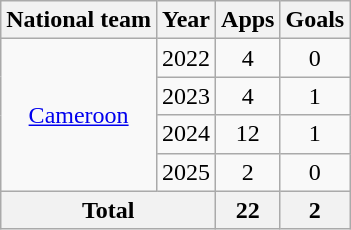<table class="wikitable" style="text-align:center">
<tr>
<th>National team</th>
<th>Year</th>
<th>Apps</th>
<th>Goals</th>
</tr>
<tr>
<td rowspan="4"><a href='#'>Cameroon</a></td>
<td>2022</td>
<td>4</td>
<td>0</td>
</tr>
<tr>
<td>2023</td>
<td>4</td>
<td>1</td>
</tr>
<tr>
<td>2024</td>
<td>12</td>
<td>1</td>
</tr>
<tr>
<td>2025</td>
<td>2</td>
<td>0</td>
</tr>
<tr>
<th colspan="2">Total</th>
<th>22</th>
<th>2</th>
</tr>
</table>
